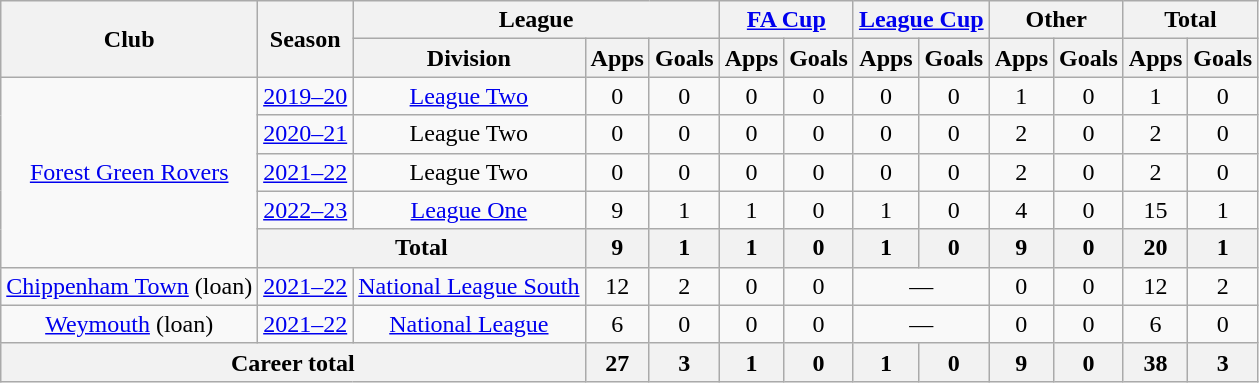<table class="wikitable" style="text-align: center">
<tr>
<th rowspan="2">Club</th>
<th rowspan="2">Season</th>
<th colspan="3">League</th>
<th colspan="2"><a href='#'>FA Cup</a></th>
<th colspan="2"><a href='#'>League Cup</a></th>
<th colspan="2">Other</th>
<th colspan="2">Total</th>
</tr>
<tr>
<th>Division</th>
<th>Apps</th>
<th>Goals</th>
<th>Apps</th>
<th>Goals</th>
<th>Apps</th>
<th>Goals</th>
<th>Apps</th>
<th>Goals</th>
<th>Apps</th>
<th>Goals</th>
</tr>
<tr>
<td rowspan="5"><a href='#'>Forest Green Rovers</a></td>
<td><a href='#'>2019–20</a></td>
<td><a href='#'>League Two</a></td>
<td>0</td>
<td>0</td>
<td>0</td>
<td>0</td>
<td>0</td>
<td>0</td>
<td>1</td>
<td>0</td>
<td>1</td>
<td>0</td>
</tr>
<tr>
<td><a href='#'>2020–21</a></td>
<td>League Two</td>
<td>0</td>
<td>0</td>
<td>0</td>
<td>0</td>
<td>0</td>
<td>0</td>
<td>2</td>
<td>0</td>
<td>2</td>
<td>0</td>
</tr>
<tr>
<td><a href='#'>2021–22</a></td>
<td>League Two</td>
<td>0</td>
<td>0</td>
<td>0</td>
<td>0</td>
<td>0</td>
<td>0</td>
<td>2</td>
<td>0</td>
<td>2</td>
<td>0</td>
</tr>
<tr>
<td><a href='#'>2022–23</a></td>
<td><a href='#'>League One</a></td>
<td>9</td>
<td>1</td>
<td>1</td>
<td>0</td>
<td>1</td>
<td>0</td>
<td>4</td>
<td>0</td>
<td>15</td>
<td>1</td>
</tr>
<tr>
<th colspan="2">Total</th>
<th>9</th>
<th>1</th>
<th>1</th>
<th>0</th>
<th>1</th>
<th>0</th>
<th>9</th>
<th>0</th>
<th>20</th>
<th>1</th>
</tr>
<tr>
<td><a href='#'>Chippenham Town</a> (loan)</td>
<td><a href='#'>2021–22</a></td>
<td><a href='#'>National League South</a></td>
<td>12</td>
<td>2</td>
<td>0</td>
<td>0</td>
<td colspan=2>—</td>
<td>0</td>
<td>0</td>
<td>12</td>
<td>2</td>
</tr>
<tr>
<td><a href='#'>Weymouth</a> (loan)</td>
<td><a href='#'>2021–22</a></td>
<td><a href='#'>National League</a></td>
<td>6</td>
<td>0</td>
<td>0</td>
<td>0</td>
<td colspan=2>—</td>
<td>0</td>
<td>0</td>
<td>6</td>
<td>0</td>
</tr>
<tr>
<th colspan="3">Career total</th>
<th>27</th>
<th>3</th>
<th>1</th>
<th>0</th>
<th>1</th>
<th>0</th>
<th>9</th>
<th>0</th>
<th>38</th>
<th>3</th>
</tr>
</table>
